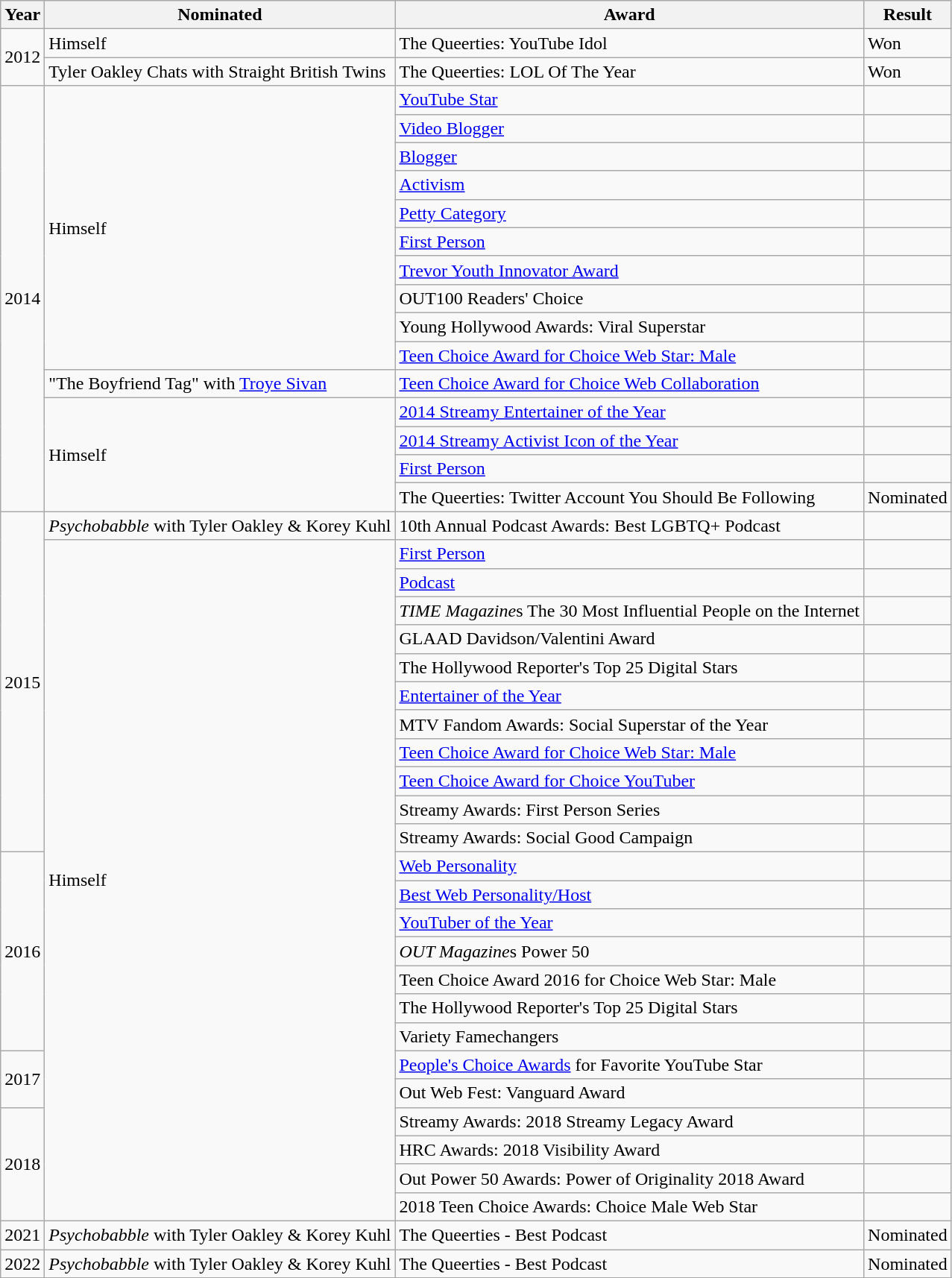<table class="wikitable sortable">
<tr>
<th>Year</th>
<th>Nominated</th>
<th>Award</th>
<th>Result</th>
</tr>
<tr>
<td rowspan="2">2012</td>
<td>Himself</td>
<td>The Queerties: YouTube Idol</td>
<td>Won</td>
</tr>
<tr>
<td>Tyler Oakley Chats with Straight British Twins</td>
<td>The Queerties: LOL Of The Year</td>
<td>Won</td>
</tr>
<tr>
<td rowspan="15">2014</td>
<td rowspan="10">Himself</td>
<td><a href='#'>YouTube Star</a></td>
<td></td>
</tr>
<tr>
<td><a href='#'>Video Blogger</a></td>
<td></td>
</tr>
<tr>
<td><a href='#'>Blogger</a></td>
<td></td>
</tr>
<tr>
<td><a href='#'>Activism</a></td>
<td></td>
</tr>
<tr>
<td><a href='#'>Petty Category</a></td>
<td></td>
</tr>
<tr>
<td><a href='#'>First Person</a></td>
<td></td>
</tr>
<tr>
<td><a href='#'>Trevor Youth Innovator Award</a></td>
<td></td>
</tr>
<tr>
<td>OUT100 Readers' Choice</td>
<td></td>
</tr>
<tr>
<td>Young Hollywood Awards: Viral Superstar</td>
<td></td>
</tr>
<tr>
<td><a href='#'>Teen Choice Award for Choice Web Star: Male</a></td>
<td></td>
</tr>
<tr>
<td>"The Boyfriend Tag" with <a href='#'>Troye Sivan</a></td>
<td><a href='#'>Teen Choice Award for Choice Web Collaboration</a></td>
<td></td>
</tr>
<tr>
<td rowspan="4">Himself</td>
<td><a href='#'>2014 Streamy Entertainer of the Year</a></td>
<td></td>
</tr>
<tr>
<td><a href='#'>2014 Streamy Activist Icon of the Year</a></td>
<td></td>
</tr>
<tr>
<td><a href='#'>First Person</a></td>
<td></td>
</tr>
<tr>
<td>The Queerties: Twitter Account You Should Be Following</td>
<td>Nominated</td>
</tr>
<tr>
<td rowspan="12">2015</td>
<td><em>Psychobabble</em> with Tyler Oakley & Korey Kuhl</td>
<td>10th Annual Podcast Awards: Best LGBTQ+ Podcast</td>
<td></td>
</tr>
<tr>
<td rowspan="24">Himself</td>
<td><a href='#'>First Person</a></td>
<td></td>
</tr>
<tr>
<td><a href='#'>Podcast</a></td>
<td></td>
</tr>
<tr>
<td><em>TIME Magazine</em>s The 30 Most Influential People on the Internet</td>
<td></td>
</tr>
<tr>
<td>GLAAD Davidson/Valentini Award</td>
<td></td>
</tr>
<tr>
<td>The Hollywood Reporter's Top 25 Digital Stars</td>
<td></td>
</tr>
<tr>
<td><a href='#'>Entertainer of the Year</a></td>
<td></td>
</tr>
<tr>
<td>MTV Fandom Awards: Social Superstar of the Year</td>
<td></td>
</tr>
<tr>
<td><a href='#'>Teen Choice Award for Choice Web Star: Male</a></td>
<td></td>
</tr>
<tr>
<td><a href='#'>Teen Choice Award for Choice YouTuber</a></td>
<td></td>
</tr>
<tr>
<td>Streamy Awards: First Person Series</td>
<td></td>
</tr>
<tr>
<td>Streamy Awards: Social Good Campaign</td>
<td></td>
</tr>
<tr>
<td rowspan="7">2016</td>
<td><a href='#'>Web Personality</a></td>
<td></td>
</tr>
<tr>
<td><a href='#'>Best Web Personality/Host</a></td>
<td></td>
</tr>
<tr>
<td><a href='#'>YouTuber of the Year</a></td>
<td></td>
</tr>
<tr>
<td><em>OUT Magazine</em>s Power 50</td>
<td></td>
</tr>
<tr>
<td>Teen Choice Award 2016 for Choice Web Star: Male</td>
<td></td>
</tr>
<tr>
<td>The Hollywood Reporter's Top 25 Digital Stars</td>
<td></td>
</tr>
<tr>
<td>Variety Famechangers</td>
<td></td>
</tr>
<tr>
<td rowspan="2">2017</td>
<td><a href='#'>People's Choice Awards</a> for Favorite YouTube Star</td>
<td></td>
</tr>
<tr>
<td>Out Web Fest: Vanguard Award</td>
<td></td>
</tr>
<tr>
<td rowspan="4">2018</td>
<td>Streamy Awards: 2018 Streamy Legacy Award</td>
<td></td>
</tr>
<tr>
<td>HRC Awards: 2018 Visibility Award</td>
<td></td>
</tr>
<tr>
<td>Out Power 50 Awards: Power of Originality 2018 Award</td>
<td></td>
</tr>
<tr>
<td>2018 Teen Choice Awards: Choice Male Web Star</td>
<td></td>
</tr>
<tr>
<td>2021</td>
<td><em>Psychobabble</em> with Tyler Oakley & Korey Kuhl</td>
<td>The Queerties - Best Podcast</td>
<td>Nominated</td>
</tr>
<tr>
<td>2022</td>
<td><em>Psychobabble</em> with Tyler Oakley & Korey Kuhl</td>
<td>The Queerties - Best Podcast</td>
<td>Nominated</td>
</tr>
<tr>
</tr>
</table>
